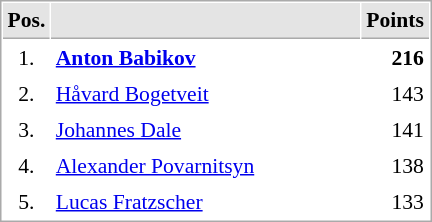<table cellspacing="1" cellpadding="3" style="border:1px solid #AAAAAA;font-size:90%">
<tr bgcolor="#E4E4E4">
<th style="border-bottom:1px solid #AAAAAA" width=10>Pos.</th>
<th style="border-bottom:1px solid #AAAAAA" width=200></th>
<th style="border-bottom:1px solid #AAAAAA" width=20>Points</th>
</tr>
<tr>
<td align=center>1.</td>
<td> <strong><a href='#'>Anton Babikov</a></strong></td>
<td align=right><strong>216</strong></td>
</tr>
<tr>
<td align=center>2.</td>
<td> <a href='#'>Håvard Bogetveit</a></td>
<td align=right>143</td>
</tr>
<tr>
<td align=center>3.</td>
<td> <a href='#'>Johannes Dale</a></td>
<td align=right>141</td>
</tr>
<tr>
<td align=center>4.</td>
<td> <a href='#'>Alexander Povarnitsyn</a></td>
<td align=right>138</td>
</tr>
<tr>
<td align=center>5.</td>
<td> <a href='#'>Lucas Fratzscher</a></td>
<td align=right>133</td>
</tr>
</table>
